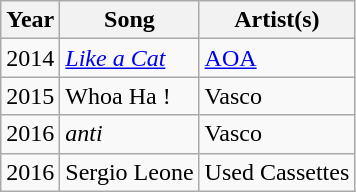<table class="wikitable">
<tr>
<th>Year</th>
<th>Song</th>
<th>Artist(s)</th>
</tr>
<tr>
<td>2014</td>
<td><em><a href='#'>Like a Cat</a></em> </td>
<td><a href='#'>AOA</a></td>
</tr>
<tr>
<td>2015</td>
<td>Whoa Ha !</td>
<td>Vasco</td>
</tr>
<tr>
<td>2016</td>
<td><em>anti</em> </td>
<td>Vasco</td>
</tr>
<tr>
<td>2016</td>
<td>Sergio Leone</td>
<td>Used Cassettes</td>
</tr>
</table>
